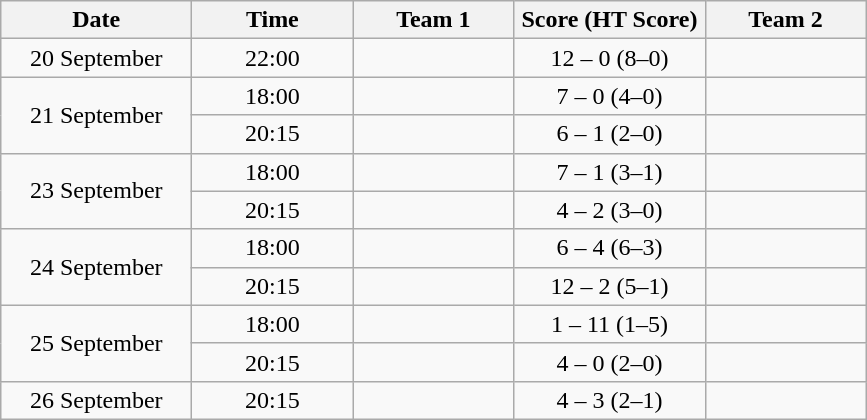<table class="wikitable">
<tr>
<th width="120">Date</th>
<th width="100">Time</th>
<th width="100">Team 1</th>
<th width="120">Score (HT Score)</th>
<th width="100">Team 2</th>
</tr>
<tr>
<td align="center">20 September</td>
<td align="center">22:00</td>
<td align="right"></td>
<td align="center">12 – 0 (8–0)</td>
<td align="left"></td>
</tr>
<tr>
<td align="center" rowspan=2>21 September</td>
<td align="center">18:00</td>
<td align="right"></td>
<td align="center">7 – 0 (4–0)</td>
<td align="left"></td>
</tr>
<tr>
<td align="center">20:15</td>
<td align="right"></td>
<td align="center">6 – 1 (2–0)</td>
<td align="left"></td>
</tr>
<tr>
<td align="center" rowspan=2>23 September</td>
<td align="center">18:00</td>
<td align="right"></td>
<td align="center">7 – 1 (3–1)</td>
<td align="left"></td>
</tr>
<tr>
<td align="center">20:15</td>
<td align="right"></td>
<td align="center">4 – 2 (3–0)</td>
<td align="left"></td>
</tr>
<tr>
<td align="center" rowspan=2>24 September</td>
<td align="center">18:00</td>
<td align="right"></td>
<td align="center">6 – 4 (6–3)</td>
<td align="left"></td>
</tr>
<tr>
<td align="center">20:15</td>
<td align="right"></td>
<td align="center">12 – 2 (5–1)</td>
<td align="left"></td>
</tr>
<tr>
<td align="center" rowspan=2>25 September</td>
<td align="center">18:00</td>
<td align="right"></td>
<td align="center">1 – 11 (1–5)</td>
<td align="left"></td>
</tr>
<tr>
<td align="center">20:15</td>
<td align="right"></td>
<td align="center">4 – 0 (2–0)</td>
<td align="left"></td>
</tr>
<tr>
<td align="center">26 September</td>
<td align="center">20:15</td>
<td align="right"></td>
<td align="center">4 – 3 (2–1)</td>
<td align="left"></td>
</tr>
</table>
